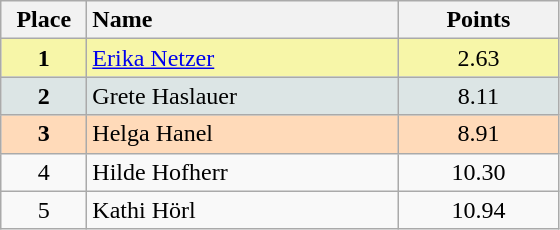<table class="wikitable" style="text-align:center">
<tr>
<th width="50">Place</th>
<th width="200" style="text-align:left">Name</th>
<th width="100">Points</th>
</tr>
<tr bgcolor="#F7F6A8">
<td><strong>1</strong></td>
<td align="left"><a href='#'>Erika Netzer</a></td>
<td>2.63</td>
</tr>
<tr bgcolor="#DCE5E5">
<td><strong>2</strong></td>
<td align="left">Grete Haslauer</td>
<td>8.11</td>
</tr>
<tr bgcolor="#FFDAB9">
<td><strong>3</strong></td>
<td align="left">Helga Hanel</td>
<td>8.91</td>
</tr>
<tr>
<td>4</td>
<td align="left">Hilde Hofherr</td>
<td>10.30</td>
</tr>
<tr>
<td>5</td>
<td align="left">Kathi Hörl</td>
<td>10.94</td>
</tr>
</table>
